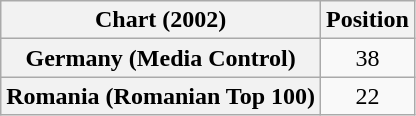<table class="wikitable plainrowheaders" style="text-align:center">
<tr>
<th>Chart (2002)</th>
<th>Position</th>
</tr>
<tr>
<th scope="row">Germany (Media Control)</th>
<td align="center">38</td>
</tr>
<tr>
<th scope="row">Romania (Romanian Top 100)</th>
<td align="center">22</td>
</tr>
</table>
